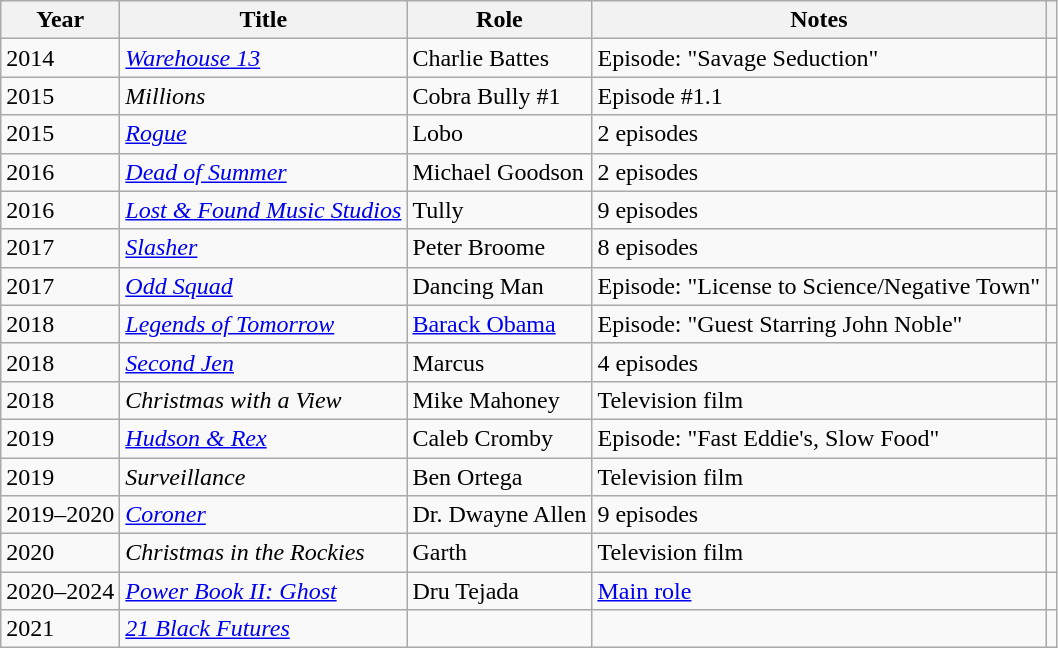<table class="wikitable sortable">
<tr>
<th>Year</th>
<th>Title</th>
<th>Role</th>
<th>Notes</th>
<th></th>
</tr>
<tr>
<td>2014</td>
<td><em><a href='#'>Warehouse 13</a></em></td>
<td>Charlie Battes</td>
<td>Episode: "Savage Seduction"</td>
<td></td>
</tr>
<tr>
<td>2015</td>
<td><em>Millions</em></td>
<td>Cobra Bully #1</td>
<td>Episode #1.1</td>
<td></td>
</tr>
<tr>
<td>2015</td>
<td><em><a href='#'>Rogue</a></em></td>
<td>Lobo</td>
<td>2 episodes</td>
<td></td>
</tr>
<tr>
<td>2016</td>
<td><em><a href='#'>Dead of Summer</a></em></td>
<td>Michael Goodson</td>
<td>2 episodes</td>
<td></td>
</tr>
<tr>
<td>2016</td>
<td><em><a href='#'>Lost & Found Music Studios</a></em></td>
<td>Tully</td>
<td>9 episodes</td>
<td></td>
</tr>
<tr>
<td>2017</td>
<td><em><a href='#'>Slasher</a></em></td>
<td>Peter Broome</td>
<td>8 episodes</td>
<td></td>
</tr>
<tr>
<td>2017</td>
<td><em><a href='#'>Odd Squad</a></em></td>
<td>Dancing Man</td>
<td>Episode: "License to Science/Negative Town"</td>
<td></td>
</tr>
<tr>
<td>2018</td>
<td><em><a href='#'>Legends of Tomorrow</a></em></td>
<td><a href='#'>Barack Obama</a></td>
<td>Episode: "Guest Starring John Noble"</td>
<td></td>
</tr>
<tr>
<td>2018</td>
<td><em><a href='#'>Second Jen</a></em></td>
<td>Marcus</td>
<td>4 episodes</td>
<td></td>
</tr>
<tr>
<td>2018</td>
<td><em>Christmas with a View</em></td>
<td>Mike Mahoney</td>
<td>Television film</td>
<td></td>
</tr>
<tr>
<td>2019</td>
<td><em><a href='#'>Hudson & Rex</a></em></td>
<td>Caleb Cromby</td>
<td>Episode: "Fast Eddie's, Slow Food"</td>
<td></td>
</tr>
<tr>
<td>2019</td>
<td><em>Surveillance</em></td>
<td>Ben Ortega</td>
<td>Television film</td>
<td></td>
</tr>
<tr>
<td>2019–2020</td>
<td><em><a href='#'>Coroner</a></em></td>
<td>Dr. Dwayne Allen</td>
<td>9 episodes</td>
<td></td>
</tr>
<tr>
<td>2020</td>
<td><em>Christmas in the Rockies</em></td>
<td>Garth</td>
<td>Television film</td>
<td></td>
</tr>
<tr>
<td>2020–2024</td>
<td><em><a href='#'>Power Book II: Ghost</a></em></td>
<td>Dru Tejada</td>
<td><a href='#'>Main role</a></td>
<td></td>
</tr>
<tr>
<td>2021</td>
<td><em><a href='#'>21 Black Futures</a></em></td>
<td></td>
<td></td>
</tr>
</table>
